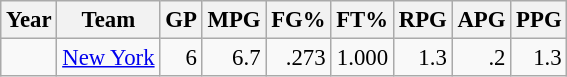<table class="wikitable sortable" style="font-size:95%; text-align:right;">
<tr>
<th>Year</th>
<th>Team</th>
<th>GP</th>
<th>MPG</th>
<th>FG%</th>
<th>FT%</th>
<th>RPG</th>
<th>APG</th>
<th>PPG</th>
</tr>
<tr>
<td style="text-align:left;"></td>
<td style="text-align:left;"><a href='#'>New York</a></td>
<td>6</td>
<td>6.7</td>
<td>.273</td>
<td>1.000</td>
<td>1.3</td>
<td>.2</td>
<td>1.3</td>
</tr>
</table>
